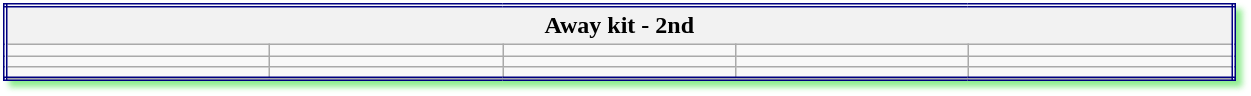<table class="wikitable mw-collapsible mw-collapsed" style="width:65%; border:double navy; box-shadow: 4px 4px 4px lightgreen;">
<tr>
<th colspan=5>Away kit - 2nd</th>
</tr>
<tr>
<td></td>
<td></td>
<td></td>
<td></td>
<td></td>
</tr>
<tr>
<td></td>
<td></td>
<td></td>
<td></td>
<td></td>
</tr>
<tr>
<td></td>
<td></td>
<td></td>
<td></td>
<td></td>
</tr>
<tr>
</tr>
</table>
